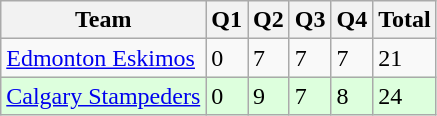<table class="wikitable">
<tr>
<th>Team</th>
<th>Q1</th>
<th>Q2</th>
<th>Q3</th>
<th>Q4</th>
<th>Total</th>
</tr>
<tr>
<td><a href='#'>Edmonton Eskimos</a></td>
<td>0</td>
<td>7</td>
<td>7</td>
<td>7</td>
<td>21</td>
</tr>
<tr style="background-color:#DDFFDD">
<td><a href='#'>Calgary Stampeders</a></td>
<td>0</td>
<td>9</td>
<td>7</td>
<td>8</td>
<td>24</td>
</tr>
</table>
